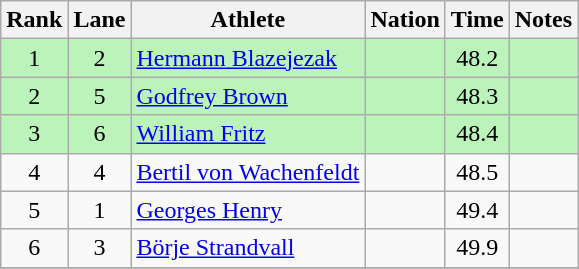<table class="wikitable sortable" style="text-align:center">
<tr>
<th>Rank</th>
<th>Lane</th>
<th>Athlete</th>
<th>Nation</th>
<th>Time</th>
<th>Notes</th>
</tr>
<tr bgcolor=bbf3bb>
<td>1</td>
<td>2</td>
<td align=left><a href='#'>Hermann Blazejezak</a></td>
<td align=left></td>
<td>48.2</td>
<td></td>
</tr>
<tr bgcolor=bbf3bb>
<td>2</td>
<td>5</td>
<td align=left><a href='#'>Godfrey Brown</a></td>
<td align=left></td>
<td>48.3</td>
<td></td>
</tr>
<tr bgcolor=bbf3bb>
<td>3</td>
<td>6</td>
<td align=left><a href='#'>William Fritz</a></td>
<td align=left></td>
<td>48.4</td>
<td></td>
</tr>
<tr>
<td>4</td>
<td>4</td>
<td align=left><a href='#'>Bertil von Wachenfeldt</a></td>
<td align=left></td>
<td>48.5</td>
<td></td>
</tr>
<tr>
<td>5</td>
<td>1</td>
<td align=left><a href='#'>Georges Henry</a></td>
<td align=left></td>
<td>49.4</td>
<td></td>
</tr>
<tr>
<td>6</td>
<td>3</td>
<td align=left><a href='#'>Börje Strandvall</a></td>
<td align=left></td>
<td>49.9</td>
<td></td>
</tr>
<tr>
</tr>
</table>
